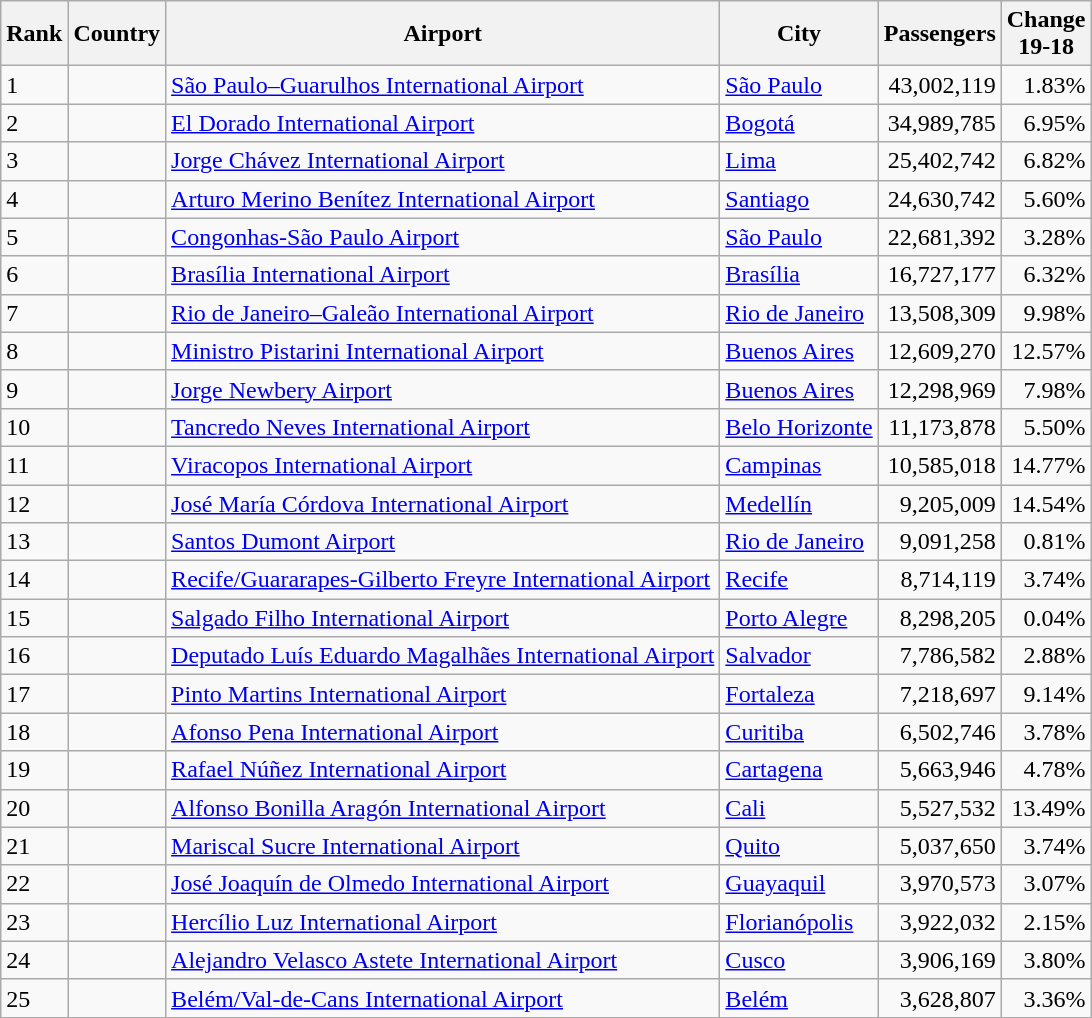<table class="wikitable sortable">
<tr>
<th>Rank</th>
<th>Country</th>
<th>Airport</th>
<th>City</th>
<th>Passengers</th>
<th>Change<br>19-18</th>
</tr>
<tr>
<td>1</td>
<td></td>
<td><a href='#'>São Paulo–Guarulhos International Airport</a></td>
<td><a href='#'>São Paulo</a></td>
<td align="right">43,002,119</td>
<td align="right">1.83%</td>
</tr>
<tr>
<td>2</td>
<td></td>
<td><a href='#'>El Dorado International Airport</a></td>
<td><a href='#'>Bogotá</a></td>
<td align="right">34,989,785</td>
<td align="right">6.95%</td>
</tr>
<tr>
<td>3</td>
<td></td>
<td><a href='#'>Jorge Chávez International Airport</a></td>
<td><a href='#'>Lima</a></td>
<td align="right">25,402,742</td>
<td align="right">6.82%</td>
</tr>
<tr>
<td>4</td>
<td></td>
<td><a href='#'>Arturo Merino Benítez International Airport</a></td>
<td><a href='#'>Santiago</a></td>
<td align="right">24,630,742</td>
<td align="right">5.60%</td>
</tr>
<tr>
<td>5</td>
<td></td>
<td><a href='#'>Congonhas-São Paulo Airport</a></td>
<td><a href='#'>São Paulo</a></td>
<td align="right">22,681,392</td>
<td align="right">3.28%</td>
</tr>
<tr>
<td>6</td>
<td></td>
<td><a href='#'>Brasília International Airport</a></td>
<td><a href='#'>Brasília</a></td>
<td align="right">16,727,177</td>
<td align="right">6.32%</td>
</tr>
<tr>
<td>7</td>
<td></td>
<td><a href='#'>Rio de Janeiro–Galeão International Airport</a></td>
<td><a href='#'>Rio de Janeiro</a></td>
<td align="right">13,508,309</td>
<td align="right">9.98%</td>
</tr>
<tr>
<td>8</td>
<td></td>
<td><a href='#'>Ministro Pistarini International Airport</a></td>
<td><a href='#'>Buenos Aires</a></td>
<td align="right">12,609,270</td>
<td align="right">12.57%</td>
</tr>
<tr>
<td>9</td>
<td></td>
<td><a href='#'>Jorge Newbery Airport</a></td>
<td><a href='#'>Buenos Aires</a></td>
<td align="right">12,298,969</td>
<td align="right">7.98%</td>
</tr>
<tr>
<td>10</td>
<td></td>
<td><a href='#'>Tancredo Neves International Airport</a></td>
<td><a href='#'>Belo Horizonte</a></td>
<td align="right">11,173,878</td>
<td align="right">5.50%</td>
</tr>
<tr>
<td>11</td>
<td></td>
<td><a href='#'>Viracopos International Airport</a></td>
<td><a href='#'>Campinas</a></td>
<td align="right">10,585,018</td>
<td align="right">14.77%</td>
</tr>
<tr>
<td>12</td>
<td></td>
<td><a href='#'>José María Córdova International Airport</a></td>
<td><a href='#'>Medellín</a></td>
<td align="right">9,205,009</td>
<td align="right">14.54%</td>
</tr>
<tr>
<td>13</td>
<td></td>
<td><a href='#'>Santos Dumont Airport</a></td>
<td><a href='#'>Rio de Janeiro</a></td>
<td align="right">9,091,258</td>
<td align="right">0.81%</td>
</tr>
<tr>
<td>14</td>
<td></td>
<td><a href='#'>Recife/Guararapes-Gilberto Freyre International Airport</a></td>
<td><a href='#'>Recife</a></td>
<td align="right">8,714,119</td>
<td align="right">3.74%</td>
</tr>
<tr>
<td>15</td>
<td></td>
<td><a href='#'>Salgado Filho International Airport</a></td>
<td><a href='#'>Porto Alegre</a></td>
<td align="right">8,298,205</td>
<td align="right">0.04%</td>
</tr>
<tr>
<td>16</td>
<td></td>
<td><a href='#'>Deputado Luís Eduardo Magalhães International Airport</a></td>
<td><a href='#'>Salvador</a></td>
<td align="right">7,786,582</td>
<td align="right">2.88%</td>
</tr>
<tr>
<td>17</td>
<td></td>
<td><a href='#'>Pinto Martins International Airport</a></td>
<td><a href='#'>Fortaleza</a></td>
<td align="right">7,218,697</td>
<td align="right">9.14%</td>
</tr>
<tr>
<td>18</td>
<td></td>
<td><a href='#'>Afonso Pena International Airport</a></td>
<td><a href='#'>Curitiba</a></td>
<td align="right">6,502,746</td>
<td align="right">3.78%</td>
</tr>
<tr>
<td>19</td>
<td></td>
<td><a href='#'>Rafael Núñez International Airport</a></td>
<td><a href='#'>Cartagena</a></td>
<td align="right">5,663,946</td>
<td align="right">4.78%</td>
</tr>
<tr>
<td>20</td>
<td></td>
<td><a href='#'>Alfonso Bonilla Aragón International Airport</a></td>
<td><a href='#'>Cali</a></td>
<td align="right">5,527,532</td>
<td align="right">13.49%</td>
</tr>
<tr>
<td>21</td>
<td></td>
<td><a href='#'>Mariscal Sucre International Airport</a></td>
<td><a href='#'>Quito</a></td>
<td align="right">5,037,650</td>
<td align="right">3.74%</td>
</tr>
<tr>
<td>22</td>
<td></td>
<td><a href='#'>José Joaquín de Olmedo International Airport</a></td>
<td><a href='#'>Guayaquil</a></td>
<td align="right">3,970,573</td>
<td align="right">3.07%</td>
</tr>
<tr>
<td>23</td>
<td></td>
<td><a href='#'>Hercílio Luz International Airport</a></td>
<td><a href='#'>Florianópolis</a></td>
<td align="right">3,922,032</td>
<td align="right">2.15%</td>
</tr>
<tr>
<td>24</td>
<td></td>
<td><a href='#'>Alejandro Velasco Astete International Airport</a></td>
<td><a href='#'>Cusco</a></td>
<td align="right">3,906,169</td>
<td align="right">3.80%</td>
</tr>
<tr>
<td>25</td>
<td></td>
<td><a href='#'>Belém/Val-de-Cans International Airport</a></td>
<td><a href='#'>Belém</a></td>
<td align="right">3,628,807</td>
<td align="right">3.36%</td>
</tr>
</table>
